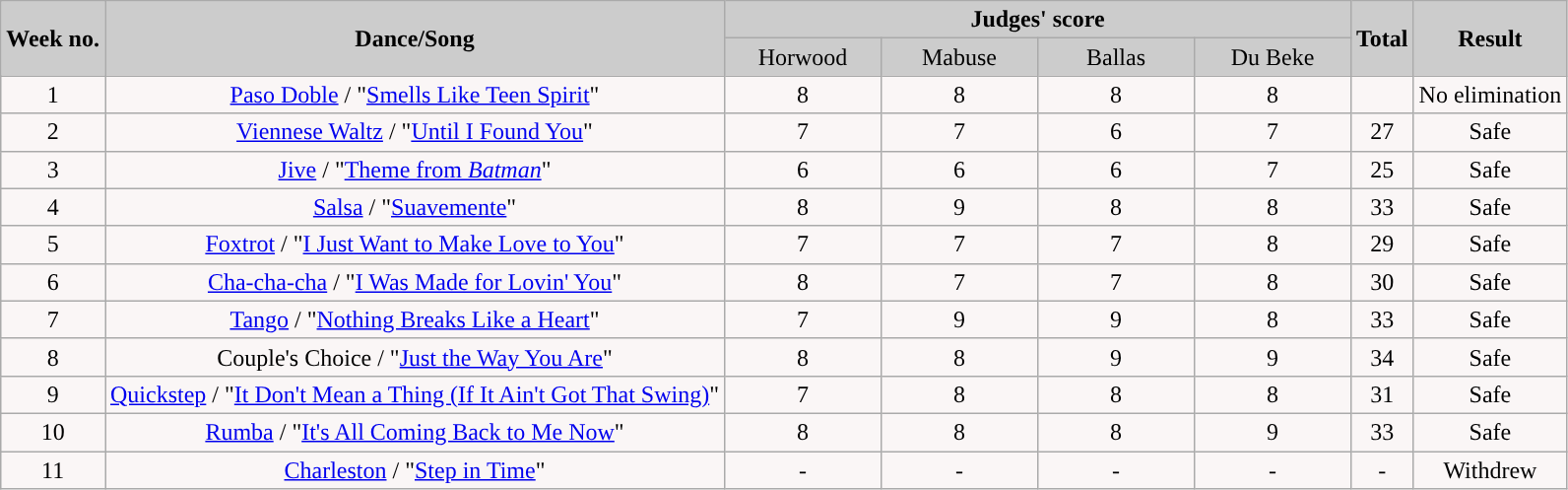<table class="wikitable collapsible collapsed">
<tr>
<th rowspan="2" style="background:#ccc; text-align:Center;">Week no.</th>
<th rowspan="2" style="background:#ccc; text-align:Center;">Dance/Song</th>
<th colspan="4" style="background:#ccc; text-align:Center;">Judges' score</th>
<th rowspan="2" style="background:#ccc; text-align:Center;">Total</th>
<th rowspan="2" style="background:#ccc; text-align:Center;">Result</th>
</tr>
<tr style="text-align:center; background:#ccc;">
<td style="width:10%; ">Horwood</td>
<td style="width:10%; ">Mabuse</td>
<td style="width:10%; ">Ballas</td>
<td style="width:10%; ">Du Beke</td>
</tr>
<tr style="text-align:center; background:#faf6f6">
<td>1</td>
<td style="text-align:center; background:#faf6f6;"><a href='#'>Paso Doble</a> / "<a href='#'>Smells Like Teen Spirit</a>"</td>
<td style="text-align:center; background:#faf6f6;">8</td>
<td style="text-align:center; background:#faf6f6;">8</td>
<td style="text-align:center; background:#faf6f6;">8</td>
<td style="text-align:center; background:#faf6f6;">8</td>
<td style="text-align:center; background:#faf6f6;"></td>
<td style="text-align:center; background:#faf6f6;">No elimination</td>
</tr>
<tr style="text-align:center; background:#faf6f6">
<td>2</td>
<td style="text-align:center; background:#faf6f6;"><a href='#'>Viennese Waltz</a> / "<a href='#'>Until I Found You</a>"</td>
<td style="text-align:center; background:#faf6f6;">7</td>
<td style="text-align:center; background:#faf6f6;">7</td>
<td style="text-align:center; background:#faf6f6;">6</td>
<td style="text-align:center; background:#faf6f6;">7</td>
<td style="text-align:center; background:#faf6f6;">27</td>
<td style="text-align:center; background:#faf6f6;">Safe</td>
</tr>
<tr style="text-align:center; background:#faf6f6">
<td>3</td>
<td style="text-align:center; background:#faf6f6;"><a href='#'>Jive</a> / "<a href='#'>Theme from <em>Batman</em></a>"</td>
<td style="text-align:center; background:#faf6f6;">6</td>
<td style="text-align:center; background:#faf6f6;">6</td>
<td style="text-align:center; background:#faf6f6;">6</td>
<td style="text-align:center; background:#faf6f6;">7</td>
<td style="text-align:center; background:#faf6f6;">25</td>
<td style="text-align:center; background:#faf6f6;">Safe</td>
</tr>
<tr style="text-align:center; background:#faf6f6">
<td>4</td>
<td style="text-align:center; background:#faf6f6;"><a href='#'>Salsa</a> / "<a href='#'>Suavemente</a>"</td>
<td style="text-align:center; background:#faf6f6;">8</td>
<td style="text-align:center; background:#faf6f6;">9</td>
<td style="text-align:center; background:#faf6f6;">8</td>
<td style="text-align:center; background:#faf6f6;">8</td>
<td style="text-align:center; background:#faf6f6;">33</td>
<td style="text-align:center; background:#faf6f6;">Safe</td>
</tr>
<tr style="text-align:center; background:#faf6f6">
<td>5</td>
<td style="text-align:center; background:#faf6f6;"><a href='#'>Foxtrot</a> / "<a href='#'>I Just Want to Make Love to You</a>"</td>
<td style="text-align:center; background:#faf6f6;">7</td>
<td style="text-align:center; background:#faf6f6;">7</td>
<td style="text-align:center; background:#faf6f6;">7</td>
<td style="text-align:center; background:#faf6f6;">8</td>
<td style="text-align:center; background:#faf6f6;">29</td>
<td style="text-align:center; background:#faf6f6;">Safe</td>
</tr>
<tr style="text-align:center; background:#faf6f6">
<td>6</td>
<td style="text-align:center; background:#faf6f6;"><a href='#'>Cha-cha-cha</a> / "<a href='#'>I Was Made for Lovin' You</a>"</td>
<td style="text-align:center; background:#faf6f6;">8</td>
<td style="text-align:center; background:#faf6f6;">7</td>
<td style="text-align:center; background:#faf6f6;">7</td>
<td style="text-align:center; background:#faf6f6;">8</td>
<td style="text-align:center; background:#faf6f6;">30</td>
<td style="text-align:center; background:#faf6f6;">Safe</td>
</tr>
<tr style="text-align:center; background:#faf6f6">
<td>7</td>
<td style="text-align:center; background:#faf6f6;"><a href='#'>Tango</a> / "<a href='#'>Nothing Breaks Like a Heart</a>"</td>
<td style="text-align:center; background:#faf6f6;">7</td>
<td style="text-align:center; background:#faf6f6;">9</td>
<td style="text-align:center; background:#faf6f6;">9</td>
<td style="text-align:center; background:#faf6f6;">8</td>
<td style="text-align:center; background:#faf6f6;">33</td>
<td style="text-align:center; background:#faf6f6;">Safe</td>
</tr>
<tr style="text-align:center; background:#faf6f6">
<td>8</td>
<td style="text-align:center; background:#faf6f6;">Couple's Choice / "<a href='#'>Just the Way You Are</a>"</td>
<td style="text-align:center; background:#faf6f6;">8</td>
<td style="text-align:center; background:#faf6f6;">8</td>
<td style="text-align:center; background:#faf6f6;">9</td>
<td style="text-align:center; background:#faf6f6;">9</td>
<td style="text-align:center; background:#faf6f6;">34</td>
<td style="text-align:center; background:#faf6f6;">Safe</td>
</tr>
<tr style="text-align:center; background:#faf6f6">
<td>9</td>
<td style="text-align:center; background:#faf6f6;"><a href='#'>Quickstep</a> / "<a href='#'>It Don't Mean a Thing (If It Ain't Got That Swing)</a>"</td>
<td style="text-align:center; background:#faf6f6;">7</td>
<td style="text-align:center; background:#faf6f6;">8</td>
<td style="text-align:center; background:#faf6f6;">8</td>
<td style="text-align:center; background:#faf6f6;">8</td>
<td style="text-align:center; background:#faf6f6;">31</td>
<td style="text-align:center; background:#faf6f6;">Safe</td>
</tr>
<tr style="text-align:center; background:#faf6f6">
<td>10</td>
<td style="text-align:center; background:#faf6f6;"><a href='#'>Rumba</a> / "<a href='#'>It's All Coming Back to Me Now</a>"</td>
<td style="text-align:center; background:#faf6f6;">8</td>
<td style="text-align:center; background:#faf6f6;">8</td>
<td style="text-align:center; background:#faf6f6;">8</td>
<td style="text-align:center; background:#faf6f6;">9</td>
<td style="text-align:center; background:#faf6f6;">33</td>
<td style="text-align:center; background:#faf6f6;">Safe</td>
</tr>
<tr style="text-align:center; background:#faf6f6">
<td>11</td>
<td style="text-align:center; background:#faf6f6;"><a href='#'>Charleston</a> / "<a href='#'>Step in Time</a>"</td>
<td style="text-align:center; background:#faf6f6;">-</td>
<td style="text-align:center; background:#faf6f6;">-</td>
<td style="text-align:center; background:#faf6f6;">-</td>
<td style="text-align:center; background:#faf6f6;">-</td>
<td style="text-align:center; background:#faf6f6;">-</td>
<td style="text-align:center; background:#faf6f6;">Withdrew</td>
</tr>
</table>
